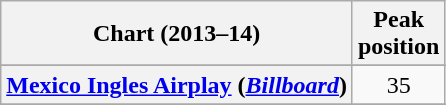<table class="wikitable sortable plainrowheaders" style="text-align:center">
<tr>
<th scope="col">Chart (2013–14)</th>
<th scope="col">Peak<br>position</th>
</tr>
<tr>
</tr>
<tr>
</tr>
<tr>
</tr>
<tr>
</tr>
<tr>
</tr>
<tr>
</tr>
<tr>
<th scope="row"><a href='#'>Mexico Ingles Airplay</a> (<em><a href='#'>Billboard</a></em>)</th>
<td>35</td>
</tr>
<tr>
</tr>
<tr>
</tr>
<tr>
</tr>
<tr>
</tr>
<tr>
</tr>
</table>
